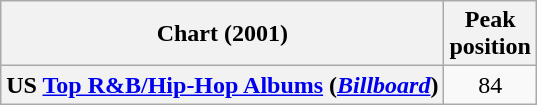<table class="wikitable sortable plainrowheaders" style="text-align:center">
<tr>
<th scope="col">Chart (2001)</th>
<th scope="col">Peak<br>position</th>
</tr>
<tr>
<th scope="row">US <a href='#'>Top R&B/Hip-Hop Albums</a> (<em><a href='#'>Billboard</a></em>)</th>
<td>84</td>
</tr>
</table>
